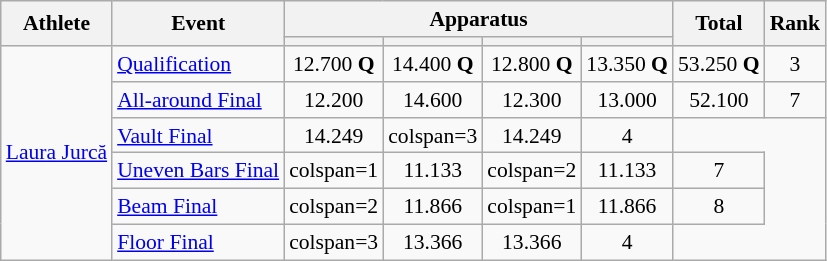<table class="wikitable" style="font-size:90%">
<tr>
<th rowspan=2>Athlete</th>
<th rowspan=2>Event</th>
<th colspan =4>Apparatus</th>
<th rowspan=2>Total</th>
<th rowspan=2>Rank</th>
</tr>
<tr style="font-size:95%">
<th></th>
<th></th>
<th></th>
<th></th>
</tr>
<tr align=center>
<td align=left  rowspan=8><a href='#'>Laura Jurcă</a></td>
<td align=left><a href='#'>Qualification</a></td>
<td>12.700 <strong>Q</strong></td>
<td>14.400 <strong>Q</strong></td>
<td>12.800 <strong>Q</strong></td>
<td>13.350 <strong>Q</strong></td>
<td>53.250 <strong>Q</strong></td>
<td>3 </td>
</tr>
<tr align=center>
<td align=left><a href='#'>All-around Final</a></td>
<td>12.200</td>
<td>14.600</td>
<td>12.300</td>
<td>13.000</td>
<td>52.100</td>
<td>7 </td>
</tr>
<tr align=center>
<td align=left><a href='#'>Vault Final</a></td>
<td>14.249</td>
<td>colspan=3 </td>
<td>14.249</td>
<td>4 </td>
</tr>
<tr align=center>
<td align=left><a href='#'>Uneven Bars Final</a></td>
<td>colspan=1 </td>
<td>11.133</td>
<td>colspan=2 </td>
<td>11.133</td>
<td>7 </td>
</tr>
<tr align=center>
<td align=left><a href='#'>Beam Final</a></td>
<td>colspan=2 </td>
<td>11.866</td>
<td>colspan=1 </td>
<td>11.866</td>
<td>8 </td>
</tr>
<tr align=center>
<td align=left><a href='#'>Floor Final</a></td>
<td>colspan=3 </td>
<td>13.366</td>
<td>13.366</td>
<td>4 </td>
</tr>
</table>
